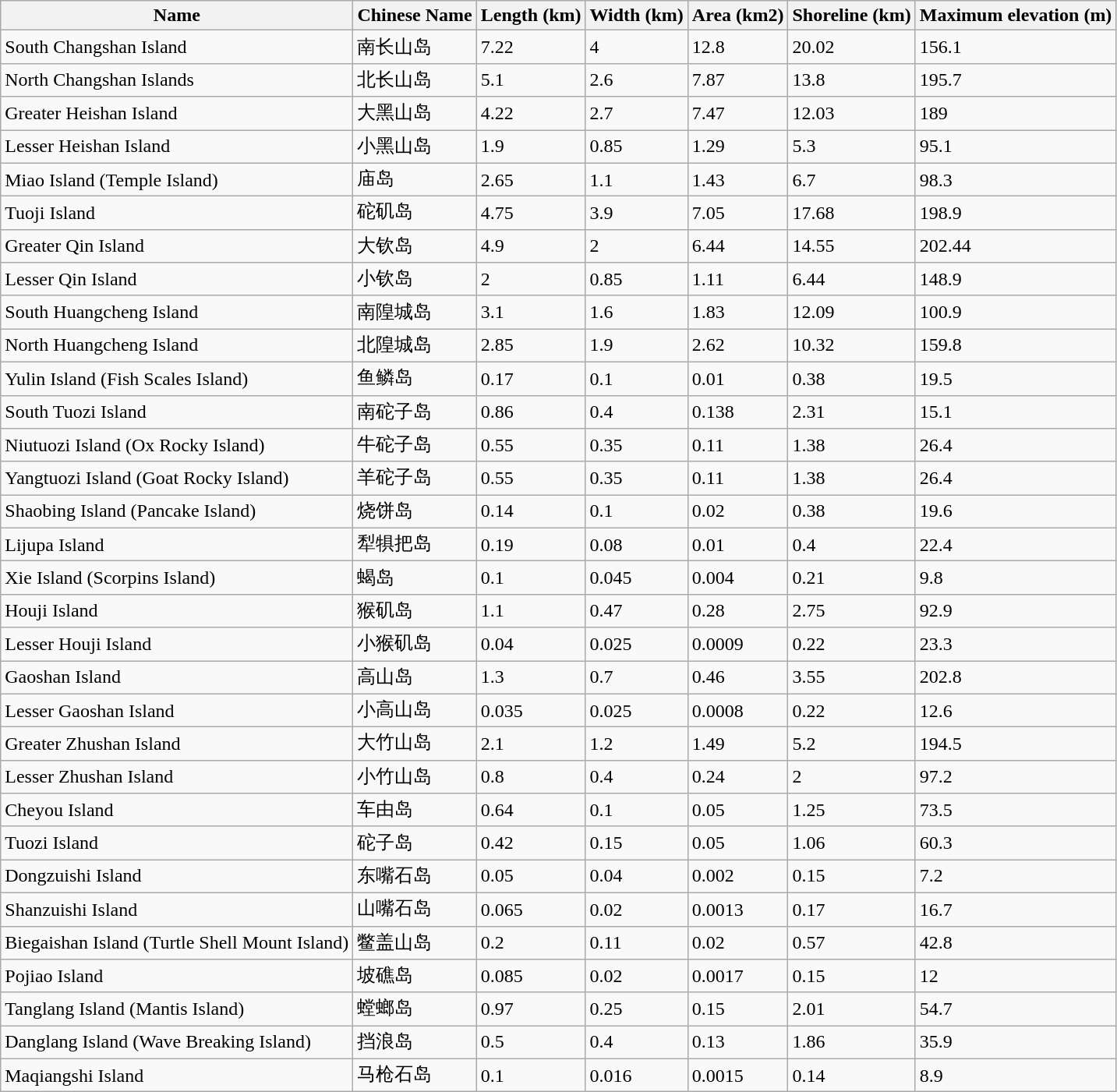<table class="wikitable sortable">
<tr>
<th>Name</th>
<th>Chinese Name</th>
<th>Length (km)</th>
<th>Width (km)</th>
<th>Area (km2)</th>
<th>Shoreline (km)</th>
<th>Maximum elevation (m)</th>
</tr>
<tr>
<td>South Changshan Island</td>
<td>南长山岛</td>
<td>7.22</td>
<td>4</td>
<td>12.8</td>
<td>20.02</td>
<td>156.1</td>
</tr>
<tr>
<td>North Changshan Islands</td>
<td>北长山岛</td>
<td>5.1</td>
<td>2.6</td>
<td>7.87</td>
<td>13.8</td>
<td>195.7</td>
</tr>
<tr>
<td>Greater Heishan Island</td>
<td>大黑山岛</td>
<td>4.22</td>
<td>2.7</td>
<td>7.47</td>
<td>12.03</td>
<td>189</td>
</tr>
<tr>
<td>Lesser Heishan Island</td>
<td>小黑山岛</td>
<td>1.9</td>
<td>0.85</td>
<td>1.29</td>
<td>5.3</td>
<td>95.1</td>
</tr>
<tr>
<td>Miao Island (Temple Island)</td>
<td>庙岛</td>
<td>2.65</td>
<td>1.1</td>
<td>1.43</td>
<td>6.7</td>
<td>98.3</td>
</tr>
<tr>
<td>Tuoji Island</td>
<td>砣矶岛</td>
<td>4.75</td>
<td>3.9</td>
<td>7.05</td>
<td>17.68</td>
<td>198.9</td>
</tr>
<tr>
<td>Greater Qin Island</td>
<td>大钦岛</td>
<td>4.9</td>
<td>2</td>
<td>6.44</td>
<td>14.55</td>
<td>202.44</td>
</tr>
<tr>
<td>Lesser Qin Island</td>
<td>小钦岛</td>
<td>2</td>
<td>0.85</td>
<td>1.11</td>
<td>6.44</td>
<td>148.9</td>
</tr>
<tr>
<td>South Huangcheng Island</td>
<td>南隍城岛</td>
<td>3.1</td>
<td>1.6</td>
<td>1.83</td>
<td>12.09</td>
<td>100.9</td>
</tr>
<tr>
<td>North Huangcheng Island</td>
<td>北隍城岛</td>
<td>2.85</td>
<td>1.9</td>
<td>2.62</td>
<td>10.32</td>
<td>159.8</td>
</tr>
<tr>
<td>Yulin Island (Fish Scales Island)</td>
<td>鱼鳞岛</td>
<td>0.17</td>
<td>0.1</td>
<td>0.01</td>
<td>0.38</td>
<td>19.5</td>
</tr>
<tr>
<td>South Tuozi Island</td>
<td>南砣子岛</td>
<td>0.86</td>
<td>0.4</td>
<td>0.138</td>
<td>2.31</td>
<td>15.1</td>
</tr>
<tr>
<td>Niutuozi Island (Ox Rocky Island)</td>
<td>牛砣子岛</td>
<td>0.55</td>
<td>0.35</td>
<td>0.11</td>
<td>1.38</td>
<td>26.4</td>
</tr>
<tr>
<td>Yangtuozi Island (Goat Rocky Island)</td>
<td>羊砣子岛</td>
<td>0.55</td>
<td>0.35</td>
<td>0.11</td>
<td>1.38</td>
<td>26.4</td>
</tr>
<tr>
<td>Shaobing Island (Pancake Island)</td>
<td>烧饼岛</td>
<td>0.14</td>
<td>0.1</td>
<td>0.02</td>
<td>0.38</td>
<td>19.6</td>
</tr>
<tr>
<td>Lijupa Island</td>
<td>犁犋把岛</td>
<td>0.19</td>
<td>0.08</td>
<td>0.01</td>
<td>0.4</td>
<td>22.4</td>
</tr>
<tr>
<td>Xie Island (Scorpins Island)</td>
<td>蝎岛</td>
<td>0.1</td>
<td>0.045</td>
<td>0.004</td>
<td>0.21</td>
<td>9.8</td>
</tr>
<tr>
<td>Houji Island</td>
<td>猴矶岛</td>
<td>1.1</td>
<td>0.47</td>
<td>0.28</td>
<td>2.75</td>
<td>92.9</td>
</tr>
<tr>
<td>Lesser Houji Island</td>
<td>小猴矶岛</td>
<td>0.04</td>
<td>0.025</td>
<td>0.0009</td>
<td>0.22</td>
<td>23.3</td>
</tr>
<tr>
<td>Gaoshan Island</td>
<td>高山岛</td>
<td>1.3</td>
<td>0.7</td>
<td>0.46</td>
<td>3.55</td>
<td>202.8</td>
</tr>
<tr>
<td>Lesser Gaoshan Island</td>
<td>小高山岛</td>
<td>0.035</td>
<td>0.025</td>
<td>0.0008</td>
<td>0.22</td>
<td>12.6</td>
</tr>
<tr>
<td>Greater Zhushan Island</td>
<td>大竹山岛</td>
<td>2.1</td>
<td>1.2</td>
<td>1.49</td>
<td>5.2</td>
<td>194.5</td>
</tr>
<tr>
<td>Lesser Zhushan Island</td>
<td>小竹山岛</td>
<td>0.8</td>
<td>0.4</td>
<td>0.24</td>
<td>2</td>
<td>97.2</td>
</tr>
<tr>
<td>Cheyou Island</td>
<td>车由岛</td>
<td>0.64</td>
<td>0.1</td>
<td>0.05</td>
<td>1.25</td>
<td>73.5</td>
</tr>
<tr>
<td>Tuozi Island</td>
<td>砣子岛</td>
<td>0.42</td>
<td>0.15</td>
<td>0.05</td>
<td>1.06</td>
<td>60.3</td>
</tr>
<tr>
<td>Dongzuishi Island</td>
<td>东嘴石岛</td>
<td>0.05</td>
<td>0.04</td>
<td>0.002</td>
<td>0.15</td>
<td>7.2</td>
</tr>
<tr>
<td>Shanzuishi Island</td>
<td>山嘴石岛</td>
<td>0.065</td>
<td>0.02</td>
<td>0.0013</td>
<td>0.17</td>
<td>16.7</td>
</tr>
<tr>
<td>Biegaishan Island (Turtle Shell Mount Island)</td>
<td>鳖盖山岛</td>
<td>0.2</td>
<td>0.11</td>
<td>0.02</td>
<td>0.57</td>
<td>42.8</td>
</tr>
<tr>
<td>Pojiao Island</td>
<td>坡礁岛</td>
<td>0.085</td>
<td>0.02</td>
<td>0.0017</td>
<td>0.15</td>
<td>12</td>
</tr>
<tr>
<td>Tanglang Island (Mantis Island)</td>
<td>螳螂岛</td>
<td>0.97</td>
<td>0.25</td>
<td>0.15</td>
<td>2.01</td>
<td>54.7</td>
</tr>
<tr>
<td>Danglang Island (Wave Breaking Island)</td>
<td>挡浪岛</td>
<td>0.5</td>
<td>0.4</td>
<td>0.13</td>
<td>1.86</td>
<td>35.9</td>
</tr>
<tr>
<td>Maqiangshi Island</td>
<td>马枪石岛</td>
<td>0.1</td>
<td>0.016</td>
<td>0.0015</td>
<td>0.14</td>
<td>8.9</td>
</tr>
</table>
